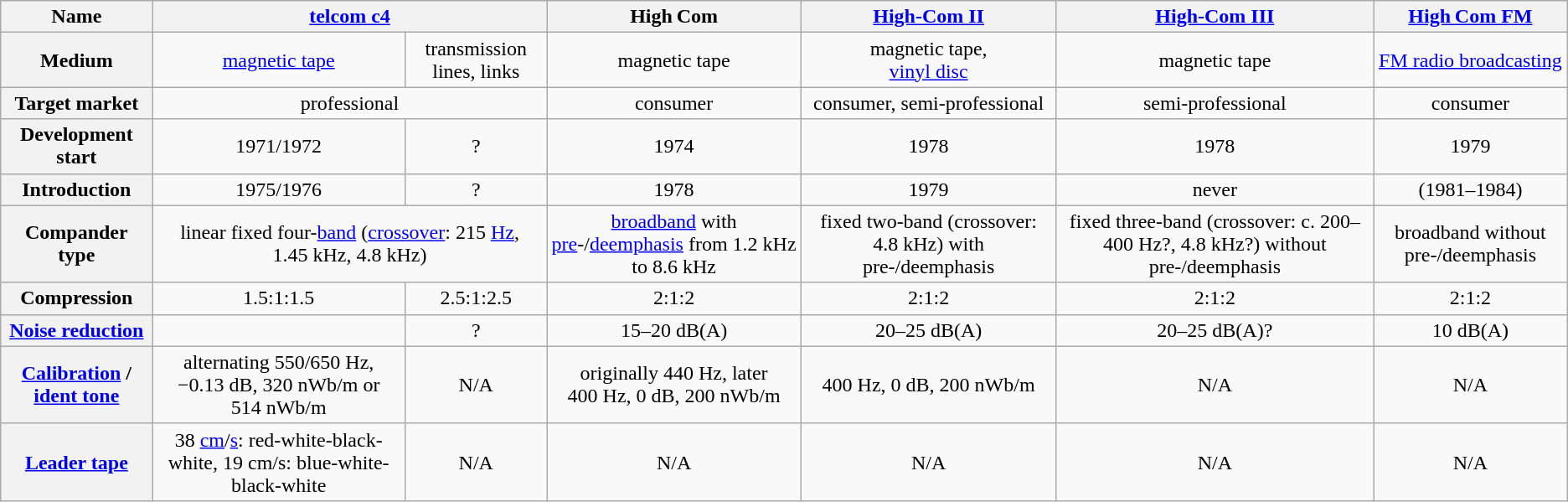<table class="wikitable" style="text-align:center;">
<tr>
<th>Name</th>
<th colspan="2"><a href='#'>telcom c4</a></th>
<th>High Com</th>
<th><a href='#'>High-Com II</a></th>
<th><a href='#'>High-Com III</a></th>
<th><a href='#'>High Com FM</a></th>
</tr>
<tr>
<th>Medium</th>
<td><a href='#'>magnetic tape</a></td>
<td>transmission lines, links</td>
<td>magnetic tape</td>
<td>magnetic tape,<br><a href='#'>vinyl disc</a></td>
<td>magnetic tape</td>
<td><a href='#'>FM radio broadcasting</a></td>
</tr>
<tr>
<th>Target market</th>
<td colspan="2">professional</td>
<td>consumer</td>
<td>consumer, semi-professional</td>
<td>semi-professional</td>
<td>consumer</td>
</tr>
<tr>
<th>Development start</th>
<td>1971/1972</td>
<td>?</td>
<td>1974</td>
<td>1978</td>
<td>1978</td>
<td>1979</td>
</tr>
<tr>
<th>Introduction</th>
<td>1975/1976</td>
<td>?</td>
<td>1978</td>
<td>1979</td>
<td>never</td>
<td>(1981–1984)</td>
</tr>
<tr>
<th>Compander type</th>
<td colspan="2">linear fixed four-<a href='#'>band</a> (<a href='#'>crossover</a>: 215 <a href='#'>Hz</a>, 1.45 kHz, 4.8 kHz)</td>
<td><a href='#'>broadband</a> with <a href='#'>pre</a>-/<a href='#'>deemphasis</a> from 1.2 kHz to 8.6 kHz</td>
<td>fixed two-band (crossover: 4.8 kHz) with pre-/deemphasis</td>
<td>fixed three-band (crossover: c. 200–400 Hz?, 4.8 kHz?) without pre-/deemphasis</td>
<td>broadband without pre-/deemphasis</td>
</tr>
<tr>
<th>Compression</th>
<td>1.5:1:1.5</td>
<td>2.5:1:2.5</td>
<td>2:1:2</td>
<td>2:1:2</td>
<td>2:1:2</td>
<td>2:1:2</td>
</tr>
<tr>
<th><a href='#'>Noise reduction</a></th>
<td></td>
<td>?</td>
<td>15–20 dB(A)</td>
<td>20–25 dB(A)</td>
<td>20–25 dB(A)?</td>
<td>10 dB(A)</td>
</tr>
<tr>
<th><a href='#'>Calibration</a> / <a href='#'>ident tone</a></th>
<td>alternating 550/650 Hz, −0.13 dB, 320 nWb/m or 514 nWb/m</td>
<td>N/A</td>
<td>originally 440 Hz, later 400 Hz, 0 dB, 200 nWb/m</td>
<td>400 Hz, 0 dB, 200 nWb/m</td>
<td>N/A</td>
<td>N/A</td>
</tr>
<tr>
<th><a href='#'>Leader tape</a></th>
<td>38 <a href='#'>cm</a>/<a href='#'>s</a>: red-white-black-white, 19 cm/s: blue-white-black-white</td>
<td>N/A</td>
<td>N/A</td>
<td>N/A</td>
<td>N/A</td>
<td>N/A</td>
</tr>
</table>
